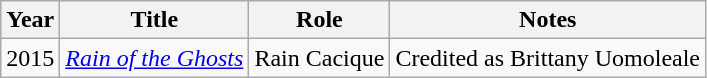<table class="wikitable">
<tr>
<th>Year</th>
<th>Title</th>
<th>Role</th>
<th>Notes</th>
</tr>
<tr>
<td>2015</td>
<td><em><a href='#'>Rain of the Ghosts</a></em></td>
<td>Rain Cacique</td>
<td>Credited as Brittany Uomoleale</td>
</tr>
</table>
